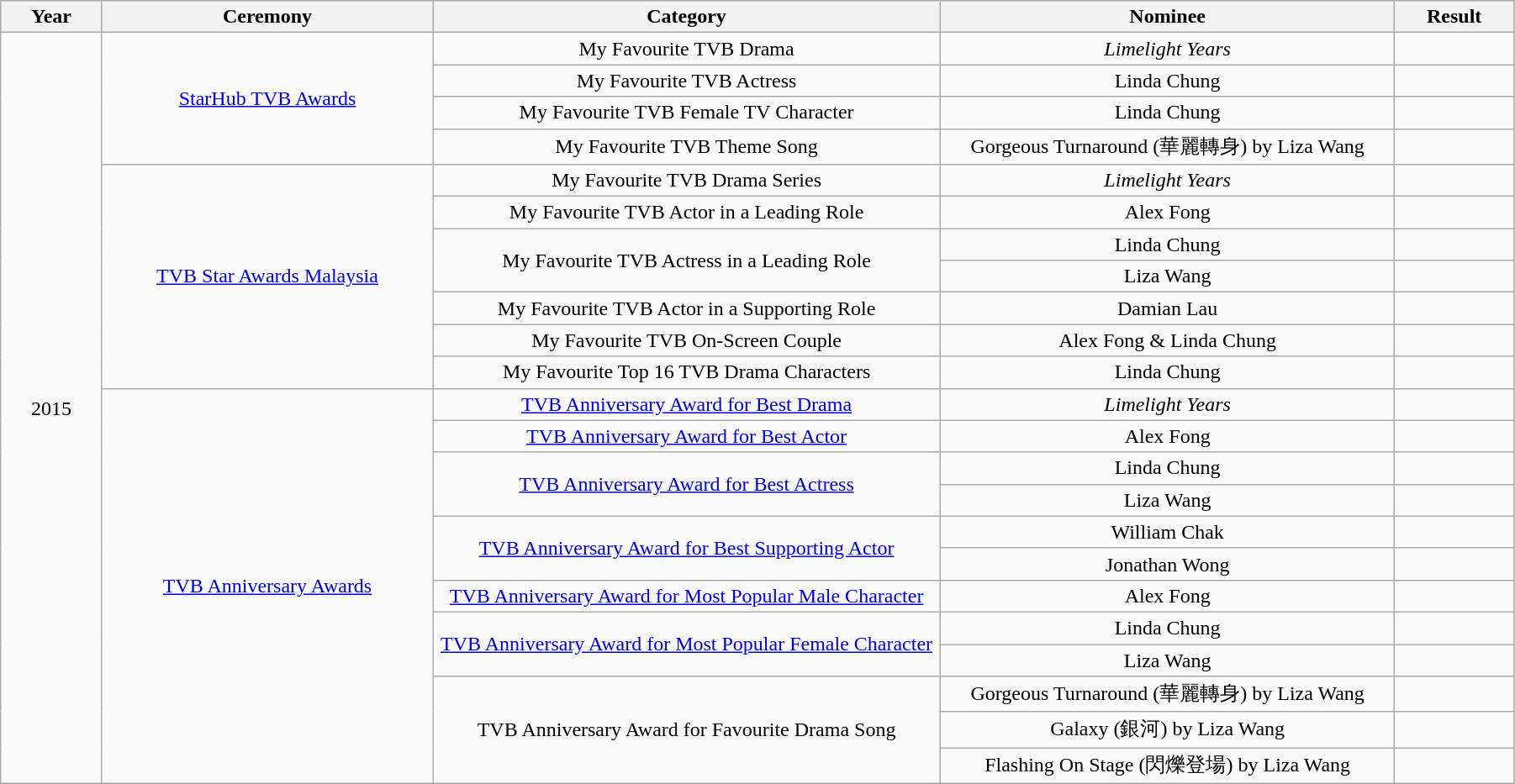<table class="wikitable" style="width:95%;">
<tr>
<th style="width:50px;">Year</th>
<th style="width:180px;">Ceremony</th>
<th style="width:280px;">Category</th>
<th style="width:250px;">Nominee</th>
<th style="width:60px;">Result</th>
</tr>
<tr>
<td align="center" rowspan=23>2015</td>
<td align="center" rowspan=4><a href='#'>StarHub TVB Awards</a></td>
<td align="center">My Favourite TVB Drama</td>
<td align="center"><em>Limelight Years</em></td>
<td></td>
</tr>
<tr>
<td align="center">My Favourite TVB Actress</td>
<td align="center">Linda Chung</td>
<td></td>
</tr>
<tr>
<td align="center">My Favourite TVB Female TV Character</td>
<td align="center">Linda Chung</td>
<td></td>
</tr>
<tr>
<td align="center">My Favourite TVB Theme Song</td>
<td align="center">Gorgeous Turnaround (華麗轉身) by Liza Wang</td>
<td></td>
</tr>
<tr>
<td align="center" rowspan=7><a href='#'>TVB Star Awards Malaysia</a></td>
<td align="center">My Favourite TVB Drama Series</td>
<td align="center"><em>Limelight Years</em></td>
<td></td>
</tr>
<tr>
<td align="center">My Favourite TVB Actor in a Leading Role</td>
<td align="center">Alex Fong</td>
<td></td>
</tr>
<tr>
<td rowspan=2 align="center">My Favourite TVB Actress in a Leading Role</td>
<td align="center">Linda Chung</td>
<td></td>
</tr>
<tr>
<td align="center">Liza Wang</td>
<td></td>
</tr>
<tr>
<td align="center">My Favourite TVB Actor in a Supporting Role</td>
<td align="center">Damian Lau</td>
<td></td>
</tr>
<tr>
<td align="center">My Favourite TVB On-Screen Couple</td>
<td align="center">Alex Fong & Linda Chung</td>
<td></td>
</tr>
<tr>
<td align="center">My Favourite Top 16 TVB Drama Characters</td>
<td align="center">Linda Chung</td>
<td></td>
</tr>
<tr>
<td align="center" rowspan=12><a href='#'>TVB Anniversary Awards</a></td>
<td align="center"><a href='#'>TVB Anniversary Award for Best Drama</a></td>
<td align="center"><em>Limelight Years</em></td>
<td></td>
</tr>
<tr>
<td align="center"><a href='#'>TVB Anniversary Award for Best Actor</a></td>
<td align="center">Alex Fong</td>
<td></td>
</tr>
<tr>
<td rowspan= 2 align="center"><a href='#'>TVB Anniversary Award for Best Actress</a></td>
<td align="center">Linda Chung</td>
<td></td>
</tr>
<tr>
<td align="center">Liza Wang</td>
<td></td>
</tr>
<tr>
<td rowspan= 2 align="center"><a href='#'>TVB Anniversary Award for Best Supporting Actor</a></td>
<td align="center">William Chak</td>
<td></td>
</tr>
<tr>
<td align="center">Jonathan Wong</td>
<td></td>
</tr>
<tr>
<td align="center"><a href='#'>TVB Anniversary Award for Most Popular Male Character</a></td>
<td align="center">Alex Fong</td>
<td></td>
</tr>
<tr>
<td rowspan= 2 align="center"><a href='#'>TVB Anniversary Award for Most Popular Female Character</a></td>
<td align="center">Linda Chung</td>
<td></td>
</tr>
<tr>
<td align="center">Liza Wang</td>
<td></td>
</tr>
<tr>
<td rowspan= 3 align="center">TVB Anniversary Award for Favourite Drama Song</td>
<td align="center">Gorgeous Turnaround (華麗轉身) by Liza Wang</td>
<td></td>
</tr>
<tr>
<td align="center">Galaxy (銀河) by Liza Wang</td>
<td></td>
</tr>
<tr>
<td align="center">Flashing On Stage (閃爍登場) by Liza Wang</td>
<td></td>
</tr>
</table>
